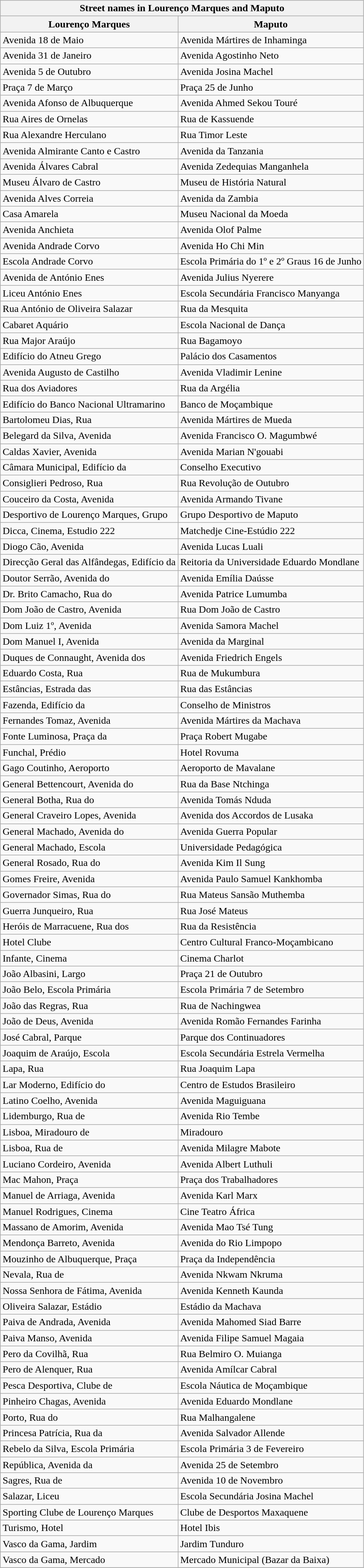<table class="wikitable collapsible collapsed">
<tr>
<th colspan=2>Street names in Lourenço Marques and Maputo</th>
</tr>
<tr>
<th>Lourenço Marques</th>
<th>Maputo</th>
</tr>
<tr>
<td>Avenida 18 de Maio</td>
<td>Avenida Mártires de Inhaminga</td>
</tr>
<tr>
<td>Avenida 31 de Janeiro</td>
<td>Avenida Agostinho Neto</td>
</tr>
<tr>
<td>Avenida 5 de Outubro</td>
<td>Avenida Josina Machel</td>
</tr>
<tr>
<td>Praça 7 de Março</td>
<td>Praça 25 de Junho</td>
</tr>
<tr>
<td>Avenida Afonso de Albuquerque</td>
<td>Avenida Ahmed Sekou Touré</td>
</tr>
<tr>
<td>Rua Aires de Ornelas</td>
<td>Rua de Kassuende</td>
</tr>
<tr>
<td>Rua Alexandre Herculano</td>
<td>Rua Timor Leste</td>
</tr>
<tr>
<td>Avenida Almirante Canto e Castro</td>
<td>Avenida da Tanzania</td>
</tr>
<tr>
<td>Avenida Álvares Cabral</td>
<td>Avenida Zedequias Manganhela</td>
</tr>
<tr>
<td>Museu Álvaro de Castro</td>
<td>Museu de História Natural</td>
</tr>
<tr>
<td>Avenida Alves Correia</td>
<td>Avenida da Zambia</td>
</tr>
<tr>
<td>Casa Amarela</td>
<td>Museu Nacional da Moeda</td>
</tr>
<tr>
<td>Avenida Anchieta</td>
<td>Avenida Olof Palme</td>
</tr>
<tr>
<td>Avenida Andrade Corvo</td>
<td>Avenida Ho Chi Min</td>
</tr>
<tr>
<td>Escola Andrade Corvo</td>
<td>Escola Primária do 1º e 2º Graus 16 de Junho</td>
</tr>
<tr>
<td>Avenida de António Enes</td>
<td>Avenida Julius Nyerere</td>
</tr>
<tr>
<td>Liceu António Enes</td>
<td>Escola Secundária Francisco Manyanga</td>
</tr>
<tr>
<td>Rua António de Oliveira Salazar</td>
<td>Rua da Mesquita</td>
</tr>
<tr>
<td>Cabaret Aquário</td>
<td>Escola Nacional de Dança</td>
</tr>
<tr>
<td>Rua Major Araújo</td>
<td>Rua Bagamoyo</td>
</tr>
<tr>
<td>Edifício do Atneu Grego</td>
<td>Palácio dos Casamentos</td>
</tr>
<tr>
<td>Avenida Augusto de Castilho</td>
<td>Avenida Vladimir Lenine</td>
</tr>
<tr>
<td>Rua dos Aviadores</td>
<td>Rua da Argélia</td>
</tr>
<tr>
<td>Edifício do Banco Nacional Ultramarino</td>
<td>Banco de Moçambique</td>
</tr>
<tr>
<td>Bartolomeu Dias, Rua</td>
<td>Avenida Mártires de Mueda</td>
</tr>
<tr>
<td>Belegard da Silva, Avenida</td>
<td>Avenida Francisco O. Magumbwé</td>
</tr>
<tr>
<td>Caldas Xavier, Avenida</td>
<td>Avenida Marian N'gouabi</td>
</tr>
<tr>
<td>Câmara Municipal, Edifício da</td>
<td>Conselho Executivo</td>
</tr>
<tr>
<td>Consiglieri Pedroso, Rua</td>
<td>Rua Revolução de Outubro</td>
</tr>
<tr>
<td>Couceiro da Costa, Avenida</td>
<td>Avenida Armando Tivane</td>
</tr>
<tr>
<td>Desportivo de Lourenço Marques, Grupo</td>
<td>Grupo Desportivo de Maputo</td>
</tr>
<tr>
<td>Dicca, Cinema, Estudio 222</td>
<td>Matchedje Cine-Estúdio 222</td>
</tr>
<tr>
<td>Diogo Cão, Avenida</td>
<td>Avenida Lucas Luali</td>
</tr>
<tr>
<td>Direcção Geral das Alfândegas, Edifício da</td>
<td>Reitoria da Universidade Eduardo Mondlane</td>
</tr>
<tr>
<td>Doutor Serrão, Avenida do</td>
<td>Avenida Emília Daússe</td>
</tr>
<tr>
<td>Dr. Brito Camacho, Rua do</td>
<td>Avenida Patrice Lumumba</td>
</tr>
<tr>
<td>Dom João de Castro, Avenida</td>
<td>Rua Dom João de Castro</td>
</tr>
<tr>
<td>Dom Luiz 1º, Avenida</td>
<td>Avenida Samora Machel</td>
</tr>
<tr>
<td>Dom Manuel I, Avenida</td>
<td>Avenida da Marginal</td>
</tr>
<tr>
<td>Duques de Connaught, Avenida dos</td>
<td>Avenida Friedrich Engels</td>
</tr>
<tr>
<td>Eduardo Costa, Rua</td>
<td>Rua de Mukumbura</td>
</tr>
<tr>
<td>Estâncias, Estrada das</td>
<td>Rua das Estâncias</td>
</tr>
<tr>
<td>Fazenda, Edifício da</td>
<td>Conselho de Ministros</td>
</tr>
<tr>
<td>Fernandes Tomaz, Avenida</td>
<td>Avenida Mártires da Machava</td>
</tr>
<tr>
<td>Fonte Luminosa, Praça da</td>
<td>Praça Robert Mugabe</td>
</tr>
<tr>
<td>Funchal, Prédio</td>
<td>Hotel Rovuma</td>
</tr>
<tr>
<td>Gago Coutinho, Aeroporto</td>
<td>Aeroporto de Mavalane</td>
</tr>
<tr>
<td>General Bettencourt, Avenida do</td>
<td>Rua da Base Ntchinga</td>
</tr>
<tr>
<td>General Botha, Rua do</td>
<td>Avenida Tomás Nduda</td>
</tr>
<tr>
<td>General Craveiro Lopes, Avenida</td>
<td>Avenida dos Accordos de Lusaka</td>
</tr>
<tr>
<td>General Machado, Avenida do</td>
<td>Avenida Guerra Popular</td>
</tr>
<tr>
<td>General Machado, Escola</td>
<td>Universidade Pedagógica</td>
</tr>
<tr>
<td>General Rosado, Rua do</td>
<td>Avenida Kim Il Sung</td>
</tr>
<tr>
<td>Gomes Freire, Avenida</td>
<td>Avenida Paulo Samuel Kankhomba</td>
</tr>
<tr>
<td>Governador Simas, Rua do</td>
<td>Rua Mateus Sansão Muthemba</td>
</tr>
<tr>
<td>Guerra Junqueiro, Rua</td>
<td>Rua José Mateus</td>
</tr>
<tr>
<td>Heróis de Marracuene, Rua dos</td>
<td>Rua da Resistência</td>
</tr>
<tr>
<td>Hotel Clube</td>
<td>Centro Cultural Franco-Moçambicano</td>
</tr>
<tr>
<td>Infante, Cinema</td>
<td>Cinema Charlot</td>
</tr>
<tr>
<td>João Albasini, Largo</td>
<td>Praça 21 de Outubro</td>
</tr>
<tr>
<td>João Belo, Escola Primária</td>
<td>Escola Primária 7 de Setembro</td>
</tr>
<tr>
<td>João das Regras, Rua</td>
<td>Rua de Nachingwea</td>
</tr>
<tr>
<td>João de Deus, Avenida</td>
<td>Avenida Romão Fernandes Farinha</td>
</tr>
<tr>
<td>José Cabral, Parque</td>
<td>Parque dos Continuadores</td>
</tr>
<tr>
<td>Joaquim de Araújo, Escola</td>
<td>Escola Secundária Estrela Vermelha</td>
</tr>
<tr>
<td>Lapa, Rua</td>
<td>Rua Joaquim Lapa</td>
</tr>
<tr>
<td>Lar Moderno, Edifício do</td>
<td>Centro de Estudos Brasileiro</td>
</tr>
<tr>
<td>Latino Coelho, Avenida</td>
<td>Avenida Maguiguana</td>
</tr>
<tr>
<td>Lidemburgo, Rua de</td>
<td>Avenida Rio Tembe</td>
</tr>
<tr>
<td>Lisboa, Miradouro de</td>
<td>Miradouro</td>
</tr>
<tr>
<td>Lisboa, Rua de</td>
<td>Avenida Milagre Mabote</td>
</tr>
<tr>
<td>Luciano Cordeiro, Avenida</td>
<td>Avenida Albert Luthuli</td>
</tr>
<tr>
<td>Mac Mahon, Praça</td>
<td>Praça dos Trabalhadores</td>
</tr>
<tr>
<td>Manuel de Arriaga, Avenida</td>
<td>Avenida Karl Marx</td>
</tr>
<tr>
<td>Manuel Rodrigues, Cinema</td>
<td>Cine Teatro África</td>
</tr>
<tr>
<td>Massano de Amorim, Avenida</td>
<td>Avenida Mao Tsé Tung</td>
</tr>
<tr>
<td>Mendonça Barreto, Avenida</td>
<td>Avenida do Rio Limpopo</td>
</tr>
<tr>
<td>Mouzinho de Albuquerque, Praça</td>
<td>Praça da Independência</td>
</tr>
<tr>
<td>Nevala, Rua de</td>
<td>Avenida Nkwam Nkruma</td>
</tr>
<tr>
<td>Nossa Senhora de Fátima, Avenida</td>
<td>Avenida Kenneth Kaunda</td>
</tr>
<tr>
<td>Oliveira Salazar, Estádio</td>
<td>Estádio da Machava</td>
</tr>
<tr>
<td>Paiva de Andrada, Avenida</td>
<td>Avenida Mahomed Siad Barre</td>
</tr>
<tr>
<td>Paiva Manso, Avenida</td>
<td>Avenida Filipe Samuel Magaia</td>
</tr>
<tr>
<td>Pero da Covilhã, Rua</td>
<td>Rua Belmiro O. Muianga</td>
</tr>
<tr>
<td>Pero de Alenquer, Rua</td>
<td>Avenida Amílcar Cabral</td>
</tr>
<tr>
<td>Pesca Desportiva, Clube de</td>
<td>Escola Náutica de Moçambique</td>
</tr>
<tr>
<td>Pinheiro Chagas, Avenida</td>
<td>Avenida Eduardo Mondlane</td>
</tr>
<tr>
<td>Porto, Rua do</td>
<td>Rua Malhangalene</td>
</tr>
<tr>
<td>Princesa Patrícia, Rua da</td>
<td>Avenida Salvador Allende</td>
</tr>
<tr>
<td>Rebelo da Silva, Escola Primária</td>
<td>Escola Primária 3 de Fevereiro</td>
</tr>
<tr>
<td>República, Avenida da</td>
<td>Avenida 25 de Setembro</td>
</tr>
<tr>
<td>Sagres, Rua de</td>
<td>Avenida 10 de Novembro</td>
</tr>
<tr>
<td>Salazar, Liceu</td>
<td>Escola Secundária Josina Machel</td>
</tr>
<tr>
<td>Sporting Clube de Lourenço Marques</td>
<td>Clube de Desportos Maxaquene</td>
</tr>
<tr>
<td>Turismo, Hotel</td>
<td>Hotel Ibis</td>
</tr>
<tr>
<td>Vasco da Gama, Jardim</td>
<td>Jardim Tunduro</td>
</tr>
<tr>
<td>Vasco da Gama, Mercado</td>
<td>Mercado Municipal (Bazar da Baixa)</td>
</tr>
<tr>
</tr>
</table>
